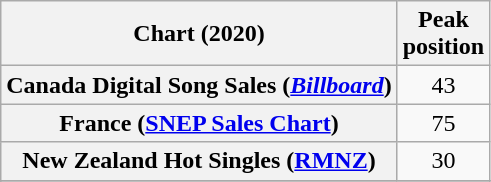<table class="wikitable sortable plainrowheaders" style="text-align:center">
<tr>
<th scope="col">Chart (2020)</th>
<th scope="col">Peak<br>position</th>
</tr>
<tr>
<th scope="row">Canada Digital Song Sales (<em><a href='#'>Billboard</a></em>)</th>
<td>43</td>
</tr>
<tr>
<th scope="row">France (<a href='#'>SNEP Sales Chart</a>)</th>
<td align="center">75</td>
</tr>
<tr>
<th scope="row">New Zealand Hot Singles (<a href='#'>RMNZ</a>)</th>
<td>30</td>
</tr>
<tr>
</tr>
<tr>
</tr>
</table>
